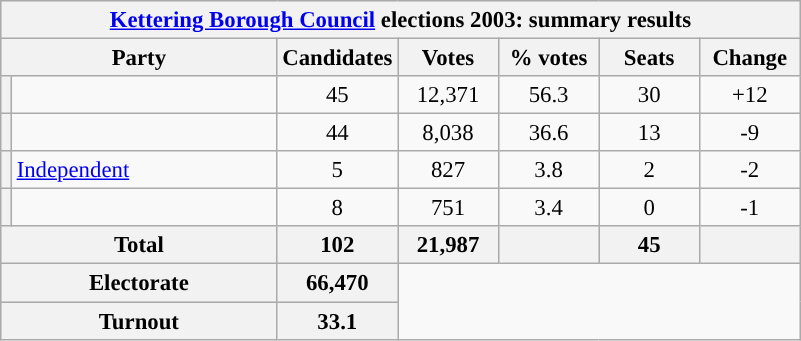<table class="wikitable" style="font-size: 95%;">
<tr style="background-color:#E9E9E9">
<th colspan="7"><a href='#'>Kettering Borough Council</a> elections 2003: summary results</th>
</tr>
<tr style="background-color:#E9E9E9">
<th colspan="2">Party</th>
<th style="width: 60px">Candidates</th>
<th style="width: 60px">Votes</th>
<th style="width: 60px">% votes</th>
<th style="width: 60px">Seats</th>
<th style="width: 60px">Change</th>
</tr>
<tr>
<th style="background-color: "></th>
<td style="width: 170px"><a href='#'></a></td>
<td align="center">45</td>
<td align="center">12,371</td>
<td align="center">56.3</td>
<td align="center">30</td>
<td align="center">+12</td>
</tr>
<tr>
<th style="background-color: "></th>
<td style="width: 170px"><a href='#'></a></td>
<td align="center">44</td>
<td align="center">8,038</td>
<td align="center">36.6</td>
<td align="center">13</td>
<td align="center">-9</td>
</tr>
<tr>
<th style="background-color: "></th>
<td style="width: 170px"><a href='#'>Independent</a></td>
<td align="center">5</td>
<td align="center">827</td>
<td align="center">3.8</td>
<td align="center">2</td>
<td align="center">-2</td>
</tr>
<tr>
<th style="background-color: "></th>
<td style="width: 170px"><a href='#'></a></td>
<td align="center">8</td>
<td align="center">751</td>
<td align="center">3.4</td>
<td align="center">0</td>
<td align="center">-1</td>
</tr>
<tr style="background-color:#E9E9E9">
<th colspan="2">Total</th>
<th style="width: 60px">102</th>
<th style="width: 60px">21,987</th>
<th style="width: 60px"></th>
<th style="width: 60px">45</th>
<th style="width: 60px"></th>
</tr>
<tr style="background-color:#E9E9E9">
<th colspan="2">Electorate</th>
<th style="width: 60px">66,470</th>
</tr>
<tr style="background-color:#E9E9E9">
<th colspan="2">Turnout</th>
<th style="width: 60px">33.1</th>
</tr>
</table>
